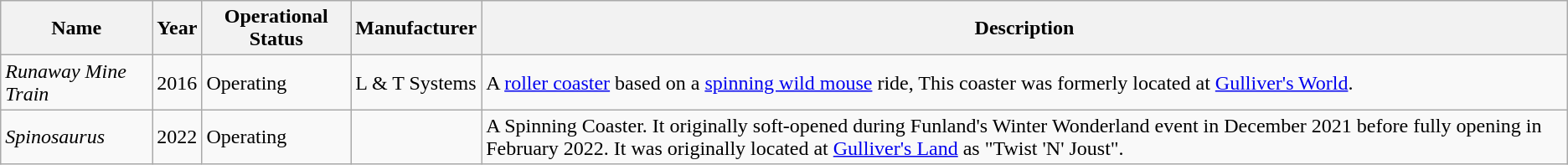<table class="wikitable">
<tr>
<th>Name</th>
<th>Year</th>
<th>Operational Status</th>
<th>Manufacturer</th>
<th>Description</th>
</tr>
<tr>
<td><em>Runaway Mine Train</em></td>
<td>2016</td>
<td>Operating</td>
<td>L & T Systems</td>
<td>A <a href='#'>roller coaster</a> based on a <a href='#'>spinning wild mouse</a> ride, This coaster was formerly located at <a href='#'>Gulliver's World</a>.</td>
</tr>
<tr>
<td><em>Spinosaurus</em></td>
<td>2022</td>
<td>Operating</td>
<td></td>
<td>A Spinning Coaster. It originally soft-opened during Funland's Winter Wonderland event in December 2021 before fully opening in February 2022. It was originally located at <a href='#'>Gulliver's Land</a> as "Twist 'N' Joust".</td>
</tr>
</table>
